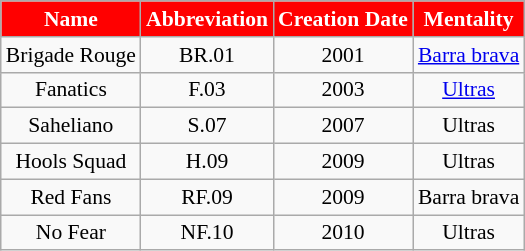<table class="wikitable centre" style="font-size:90%; text-align: center">
<tr>
<th style="color:white; background:red;">Name</th>
<th style="color:white; background:red;">Abbreviation</th>
<th style="color:white; background:red;">Creation Date</th>
<th style="color:white; background:red;">Mentality</th>
</tr>
<tr>
<td>Brigade Rouge</td>
<td>BR.01</td>
<td>2001</td>
<td><a href='#'>Barra brava</a></td>
</tr>
<tr>
<td>Fanatics</td>
<td>F.03</td>
<td>2003</td>
<td><a href='#'>Ultras</a></td>
</tr>
<tr>
<td>Saheliano</td>
<td>S.07</td>
<td>2007</td>
<td>Ultras</td>
</tr>
<tr>
<td>Hools Squad</td>
<td>H.09</td>
<td>2009</td>
<td>Ultras</td>
</tr>
<tr>
<td>Red Fans</td>
<td>RF.09</td>
<td>2009</td>
<td>Barra brava</td>
</tr>
<tr>
<td>No Fear</td>
<td>NF.10</td>
<td>2010</td>
<td>Ultras</td>
</tr>
</table>
